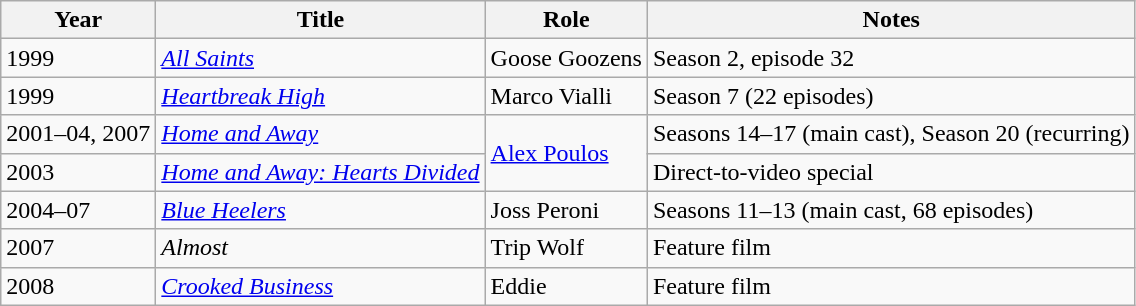<table class="wikitable">
<tr>
<th>Year</th>
<th>Title</th>
<th>Role</th>
<th>Notes</th>
</tr>
<tr>
<td>1999</td>
<td><em><a href='#'>All Saints</a></em></td>
<td>Goose Goozens</td>
<td>Season 2, episode 32</td>
</tr>
<tr>
<td>1999</td>
<td><em><a href='#'>Heartbreak High</a></em></td>
<td>Marco Vialli</td>
<td>Season 7 (22 episodes)</td>
</tr>
<tr>
<td>2001–04, 2007</td>
<td><em><a href='#'>Home and Away</a></em></td>
<td rowspan="2"><a href='#'>Alex Poulos</a></td>
<td>Seasons 14–17 (main cast), Season 20 (recurring)</td>
</tr>
<tr>
<td>2003</td>
<td><em><a href='#'>Home and Away: Hearts Divided</a></em></td>
<td>Direct-to-video special</td>
</tr>
<tr>
<td>2004–07</td>
<td><em><a href='#'>Blue Heelers</a></em></td>
<td>Joss Peroni</td>
<td>Seasons 11–13 (main cast, 68 episodes)</td>
</tr>
<tr>
<td>2007</td>
<td><em>Almost</em></td>
<td>Trip Wolf</td>
<td>Feature film</td>
</tr>
<tr>
<td>2008</td>
<td><em><a href='#'>Crooked Business</a></em></td>
<td>Eddie</td>
<td>Feature film</td>
</tr>
</table>
